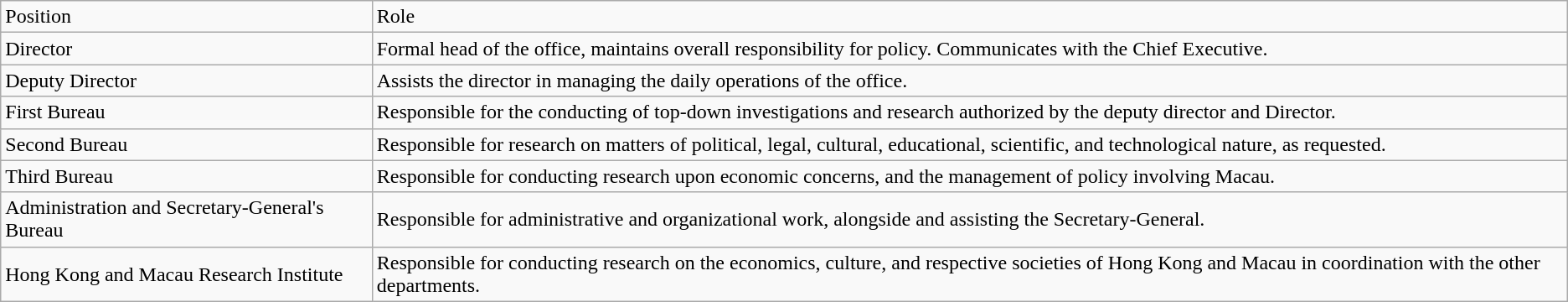<table class="wikitable">
<tr>
<td>Position</td>
<td>Role</td>
</tr>
<tr>
<td>Director</td>
<td>Formal head of the office, maintains overall responsibility for policy. Communicates with the Chief Executive.</td>
</tr>
<tr>
<td>Deputy Director</td>
<td>Assists the director in managing the daily operations of the office.</td>
</tr>
<tr>
<td>First Bureau</td>
<td>Responsible for the conducting of top-down investigations and research authorized by the deputy director and Director.</td>
</tr>
<tr>
<td>Second Bureau</td>
<td>Responsible for research on matters of political, legal, cultural, educational, scientific, and technological nature, as requested.</td>
</tr>
<tr>
<td>Third Bureau</td>
<td>Responsible for conducting research upon economic concerns, and the management of policy involving Macau.</td>
</tr>
<tr>
<td>Administration and Secretary-General's Bureau</td>
<td>Responsible for administrative and organizational work, alongside and assisting the Secretary-General.</td>
</tr>
<tr>
<td>Hong Kong and Macau Research Institute</td>
<td>Responsible for conducting research on the economics, culture, and respective societies of Hong Kong and Macau in coordination with the other departments.</td>
</tr>
</table>
